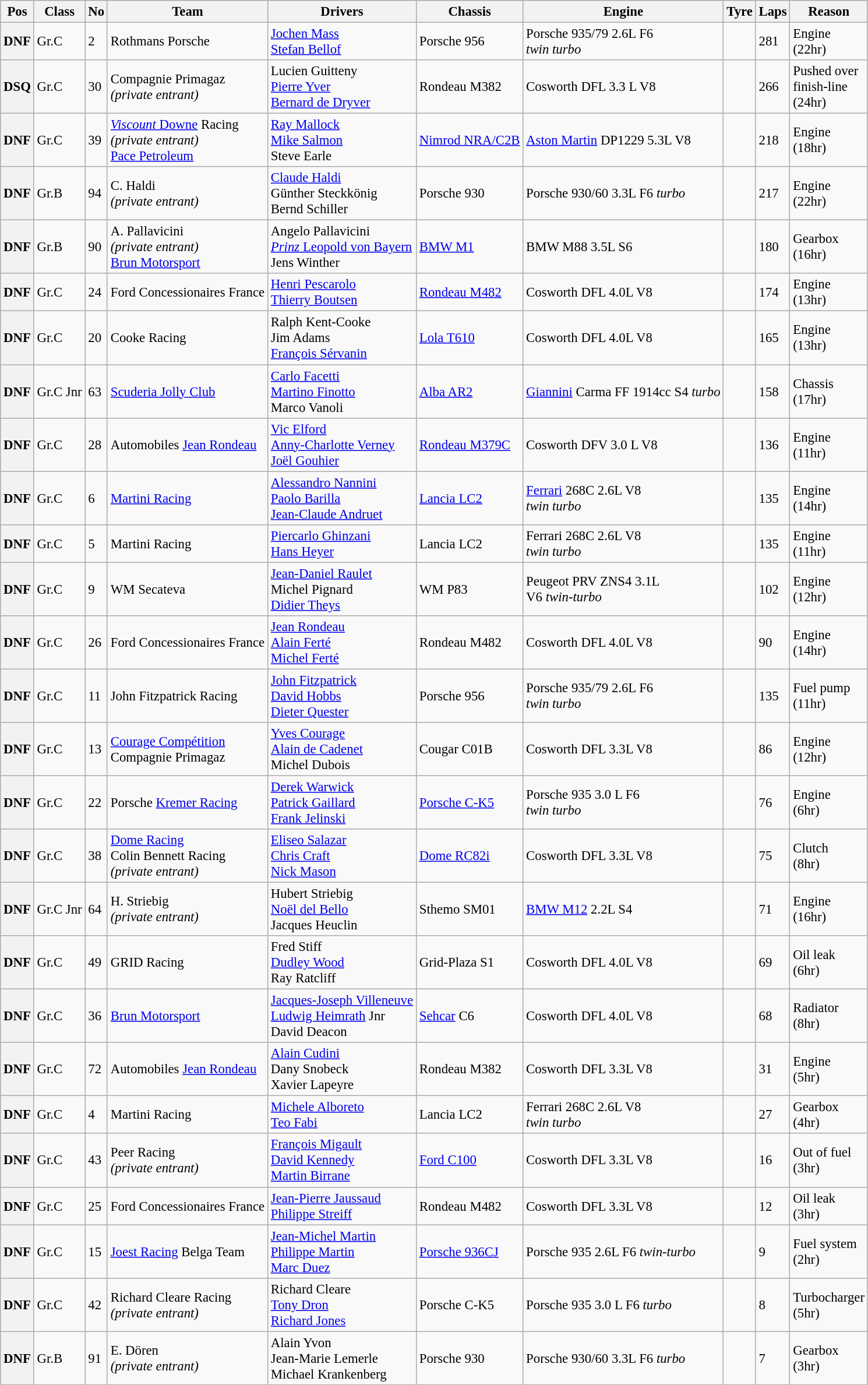<table class="wikitable" style="font-size: 95%;">
<tr>
<th>Pos</th>
<th>Class</th>
<th>No</th>
<th>Team</th>
<th>Drivers</th>
<th>Chassis</th>
<th>Engine</th>
<th>Tyre</th>
<th>Laps</th>
<th>Reason</th>
</tr>
<tr>
<th>DNF</th>
<td>Gr.C</td>
<td>2</td>
<td> Rothmans Porsche</td>
<td> <a href='#'>Jochen Mass</a><br> <a href='#'>Stefan Bellof</a></td>
<td>Porsche 956</td>
<td>Porsche 935/79 2.6L F6<br><em>twin turbo</em></td>
<td></td>
<td>281</td>
<td>Engine<br>(22hr)</td>
</tr>
<tr>
<th>DSQ</th>
<td>Gr.C</td>
<td>30</td>
<td> Compagnie Primagaz<br><em>(private entrant)</em></td>
<td> Lucien Guitteny<br> <a href='#'>Pierre Yver</a><br> <a href='#'>Bernard de Dryver</a></td>
<td>Rondeau M382</td>
<td>Cosworth DFL 3.3 L V8</td>
<td></td>
<td>266</td>
<td>Pushed over<br> finish-line<br>(24hr)</td>
</tr>
<tr>
<th>DNF</th>
<td>Gr.C</td>
<td>39</td>
<td> <a href='#'><em>Viscount</em> Downe</a> Racing<br><em>(private entrant)</em><br> <a href='#'>Pace Petroleum</a></td>
<td> <a href='#'>Ray Mallock</a><br> <a href='#'>Mike Salmon</a><br>  Steve Earle</td>
<td><a href='#'>Nimrod NRA/C2B</a></td>
<td><a href='#'>Aston Martin</a> DP1229 5.3L V8</td>
<td></td>
<td>218</td>
<td>Engine<br>(18hr)</td>
</tr>
<tr>
<th>DNF</th>
<td>Gr.B</td>
<td>94</td>
<td> C. Haldi<br><em>(private entrant)</em></td>
<td> <a href='#'>Claude Haldi</a><br> Günther Steckkönig<br> Bernd Schiller</td>
<td>Porsche 930</td>
<td>Porsche 930/60 3.3L F6 <em>turbo</em></td>
<td></td>
<td>217</td>
<td>Engine<br>(22hr)</td>
</tr>
<tr>
<th>DNF</th>
<td>Gr.B</td>
<td>90</td>
<td> A. Pallavicini<br><em>(private entrant)</em><br> <a href='#'>Brun Motorsport</a></td>
<td> Angelo Pallavicini<br> <a href='#'><em>Prinz</em> Leopold von Bayern</a><br> Jens Winther</td>
<td><a href='#'>BMW M1</a></td>
<td>BMW M88 3.5L S6</td>
<td></td>
<td>180</td>
<td>Gearbox<br>(16hr)</td>
</tr>
<tr>
<th>DNF</th>
<td>Gr.C</td>
<td>24</td>
<td> Ford Concessionaires France</td>
<td> <a href='#'>Henri Pescarolo</a><br> <a href='#'>Thierry Boutsen</a></td>
<td><a href='#'>Rondeau M482</a></td>
<td>Cosworth DFL 4.0L V8</td>
<td></td>
<td>174</td>
<td>Engine<br>(13hr)</td>
</tr>
<tr>
<th>DNF</th>
<td>Gr.C</td>
<td>20</td>
<td> Cooke Racing</td>
<td> Ralph Kent-Cooke<br> Jim Adams<br> <a href='#'>François Sérvanin</a></td>
<td><a href='#'>Lola T610</a></td>
<td>Cosworth DFL 4.0L V8</td>
<td></td>
<td>165</td>
<td>Engine<br>(13hr)</td>
</tr>
<tr>
<th>DNF</th>
<td>Gr.C Jnr</td>
<td>63</td>
<td> <a href='#'>Scuderia Jolly Club</a></td>
<td> <a href='#'>Carlo Facetti</a><br> <a href='#'>Martino Finotto</a><br> Marco Vanoli</td>
<td><a href='#'>Alba AR2</a></td>
<td><a href='#'>Giannini</a> Carma FF 1914cc S4 <em>turbo</em></td>
<td></td>
<td>158</td>
<td>Chassis<br>(17hr)</td>
</tr>
<tr>
<th>DNF</th>
<td>Gr.C</td>
<td>28</td>
<td> Automobiles <a href='#'>Jean Rondeau</a></td>
<td> <a href='#'>Vic Elford</a><br> <a href='#'>Anny-Charlotte Verney</a><br> <a href='#'>Joël Gouhier</a></td>
<td><a href='#'>Rondeau M379C</a></td>
<td>Cosworth DFV 3.0 L V8</td>
<td></td>
<td>136</td>
<td>Engine<br>(11hr)</td>
</tr>
<tr>
<th>DNF</th>
<td>Gr.C</td>
<td>6</td>
<td> <a href='#'>Martini Racing</a></td>
<td> <a href='#'>Alessandro Nannini</a><br> <a href='#'>Paolo Barilla</a><br> <a href='#'>Jean-Claude Andruet</a></td>
<td><a href='#'>Lancia LC2</a></td>
<td><a href='#'>Ferrari</a> 268C 2.6L V8<br><em>twin turbo</em></td>
<td></td>
<td>135</td>
<td>Engine<br>(14hr)</td>
</tr>
<tr>
<th>DNF</th>
<td>Gr.C</td>
<td>5</td>
<td> Martini Racing</td>
<td> <a href='#'>Piercarlo Ghinzani</a><br> <a href='#'>Hans Heyer</a></td>
<td>Lancia LC2</td>
<td>Ferrari 268C 2.6L V8<br><em>twin turbo</em></td>
<td></td>
<td>135</td>
<td>Engine<br>(11hr)</td>
</tr>
<tr>
<th>DNF</th>
<td>Gr.C</td>
<td>9</td>
<td> WM Secateva</td>
<td> <a href='#'>Jean-Daniel Raulet</a><br> Michel Pignard<br> <a href='#'>Didier Theys</a></td>
<td>WM P83</td>
<td>Peugeot PRV ZNS4 3.1L<br> V6 <em>twin-turbo</em></td>
<td></td>
<td>102</td>
<td>Engine<br>(12hr)</td>
</tr>
<tr>
<th>DNF</th>
<td>Gr.C</td>
<td>26</td>
<td> Ford Concessionaires France</td>
<td> <a href='#'>Jean Rondeau</a><br> <a href='#'>Alain Ferté</a><br> <a href='#'>Michel Ferté</a></td>
<td>Rondeau M482</td>
<td>Cosworth DFL 4.0L V8</td>
<td></td>
<td>90</td>
<td>Engine<br>(14hr)</td>
</tr>
<tr>
<th>DNF</th>
<td>Gr.C</td>
<td>11</td>
<td> John Fitzpatrick Racing</td>
<td> <a href='#'>John Fitzpatrick</a><br> <a href='#'>David Hobbs</a><br>  <a href='#'>Dieter Quester</a></td>
<td>Porsche 956</td>
<td>Porsche 935/79 2.6L F6<br><em>twin turbo</em></td>
<td></td>
<td>135</td>
<td>Fuel pump<br>(11hr)</td>
</tr>
<tr>
<th>DNF</th>
<td>Gr.C</td>
<td>13</td>
<td> <a href='#'>Courage Compétition</a><br> Compagnie Primagaz</td>
<td> <a href='#'>Yves Courage</a><br> <a href='#'>Alain de Cadenet</a><br> Michel Dubois</td>
<td>Cougar C01B</td>
<td>Cosworth DFL 3.3L V8</td>
<td></td>
<td>86</td>
<td>Engine<br>(12hr)</td>
</tr>
<tr>
<th>DNF</th>
<td>Gr.C</td>
<td>22</td>
<td> Porsche <a href='#'>Kremer Racing</a></td>
<td> <a href='#'>Derek Warwick</a><br> <a href='#'>Patrick Gaillard</a><br>  <a href='#'>Frank Jelinski</a></td>
<td><a href='#'>Porsche C-K5</a></td>
<td>Porsche 935 3.0 L F6<br><em>twin turbo</em></td>
<td></td>
<td>76</td>
<td>Engine<br>(6hr)</td>
</tr>
<tr>
<th>DNF</th>
<td>Gr.C</td>
<td>38</td>
<td> <a href='#'>Dome Racing</a><br> Colin Bennett Racing<br><em>(private entrant)</em></td>
<td> <a href='#'>Eliseo Salazar</a><br> <a href='#'>Chris Craft</a><br> <a href='#'>Nick Mason</a></td>
<td><a href='#'>Dome RC82i</a></td>
<td>Cosworth DFL 3.3L V8</td>
<td></td>
<td>75</td>
<td>Clutch<br>(8hr)</td>
</tr>
<tr>
<th>DNF</th>
<td>Gr.C Jnr</td>
<td>64</td>
<td> H. Striebig<br><em>(private entrant)</em></td>
<td> Hubert Striebig<br> <a href='#'>Noël del Bello</a><br> Jacques Heuclin</td>
<td>Sthemo SM01</td>
<td><a href='#'>BMW M12</a> 2.2L S4</td>
<td></td>
<td>71</td>
<td>Engine<br>(16hr)</td>
</tr>
<tr>
<th>DNF</th>
<td>Gr.C</td>
<td>49</td>
<td> GRID Racing</td>
<td> Fred Stiff<br> <a href='#'>Dudley Wood</a><br>  Ray Ratcliff</td>
<td>Grid-Plaza S1</td>
<td>Cosworth DFL 4.0L V8</td>
<td></td>
<td>69</td>
<td>Oil leak<br>(6hr)</td>
</tr>
<tr>
<th>DNF</th>
<td>Gr.C</td>
<td>36</td>
<td> <a href='#'>Brun Motorsport</a></td>
<td> <a href='#'>Jacques-Joseph Villeneuve</a><br> <a href='#'>Ludwig Heimrath</a> Jnr<br> David Deacon</td>
<td><a href='#'>Sehcar</a> C6</td>
<td>Cosworth DFL 4.0L V8</td>
<td></td>
<td>68</td>
<td>Radiator<br>(8hr)</td>
</tr>
<tr>
<th>DNF</th>
<td>Gr.C</td>
<td>72</td>
<td> Automobiles <a href='#'>Jean Rondeau</a></td>
<td> <a href='#'>Alain Cudini</a><br> Dany Snobeck<br> Xavier Lapeyre</td>
<td>Rondeau M382</td>
<td>Cosworth DFL 3.3L V8</td>
<td></td>
<td>31</td>
<td>Engine<br>(5hr)</td>
</tr>
<tr>
<th>DNF</th>
<td>Gr.C</td>
<td>4</td>
<td> Martini Racing</td>
<td> <a href='#'>Michele Alboreto</a><br> <a href='#'>Teo Fabi</a></td>
<td>Lancia LC2</td>
<td>Ferrari 268C 2.6L V8<br><em>twin turbo</em></td>
<td></td>
<td>27</td>
<td>Gearbox<br>(4hr)</td>
</tr>
<tr>
<th>DNF</th>
<td>Gr.C</td>
<td>43</td>
<td> Peer Racing<br><em>(private entrant)</em></td>
<td> <a href='#'>François Migault</a><br> <a href='#'>David Kennedy</a><br> <a href='#'>Martin Birrane</a></td>
<td><a href='#'>Ford C100</a></td>
<td>Cosworth DFL 3.3L V8</td>
<td></td>
<td>16</td>
<td>Out of fuel<br>(3hr)</td>
</tr>
<tr>
<th>DNF</th>
<td>Gr.C</td>
<td>25</td>
<td> Ford Concessionaires France</td>
<td> <a href='#'>Jean-Pierre Jaussaud</a><br> <a href='#'>Philippe Streiff</a></td>
<td>Rondeau M482</td>
<td>Cosworth DFL 3.3L V8</td>
<td></td>
<td>12</td>
<td>Oil leak<br>(3hr)</td>
</tr>
<tr>
<th>DNF</th>
<td>Gr.C</td>
<td>15</td>
<td> <a href='#'>Joest Racing</a> Belga Team</td>
<td> <a href='#'>Jean-Michel Martin</a><br> <a href='#'>Philippe Martin</a><br> <a href='#'>Marc Duez</a></td>
<td><a href='#'>Porsche 936CJ</a></td>
<td>Porsche 935 2.6L F6 <em>twin-turbo</em></td>
<td></td>
<td>9</td>
<td>Fuel system<br>(2hr)</td>
</tr>
<tr>
<th>DNF</th>
<td>Gr.C</td>
<td>42</td>
<td> Richard Cleare Racing<br><em>(private entrant)</em></td>
<td> Richard Cleare<br> <a href='#'>Tony Dron</a><br> <a href='#'>Richard Jones</a></td>
<td>Porsche C-K5</td>
<td>Porsche 935 3.0 L F6 <em>turbo</em></td>
<td></td>
<td>8</td>
<td>Turbocharger<br>(5hr)</td>
</tr>
<tr>
<th>DNF</th>
<td>Gr.B</td>
<td>91</td>
<td> E. Dören<br><em>(private entrant)</em></td>
<td> Alain Yvon<br> Jean-Marie Lemerle<br> Michael Krankenberg</td>
<td>Porsche 930</td>
<td>Porsche 930/60 3.3L F6 <em>turbo</em></td>
<td></td>
<td>7</td>
<td>Gearbox<br>(3hr)</td>
</tr>
</table>
